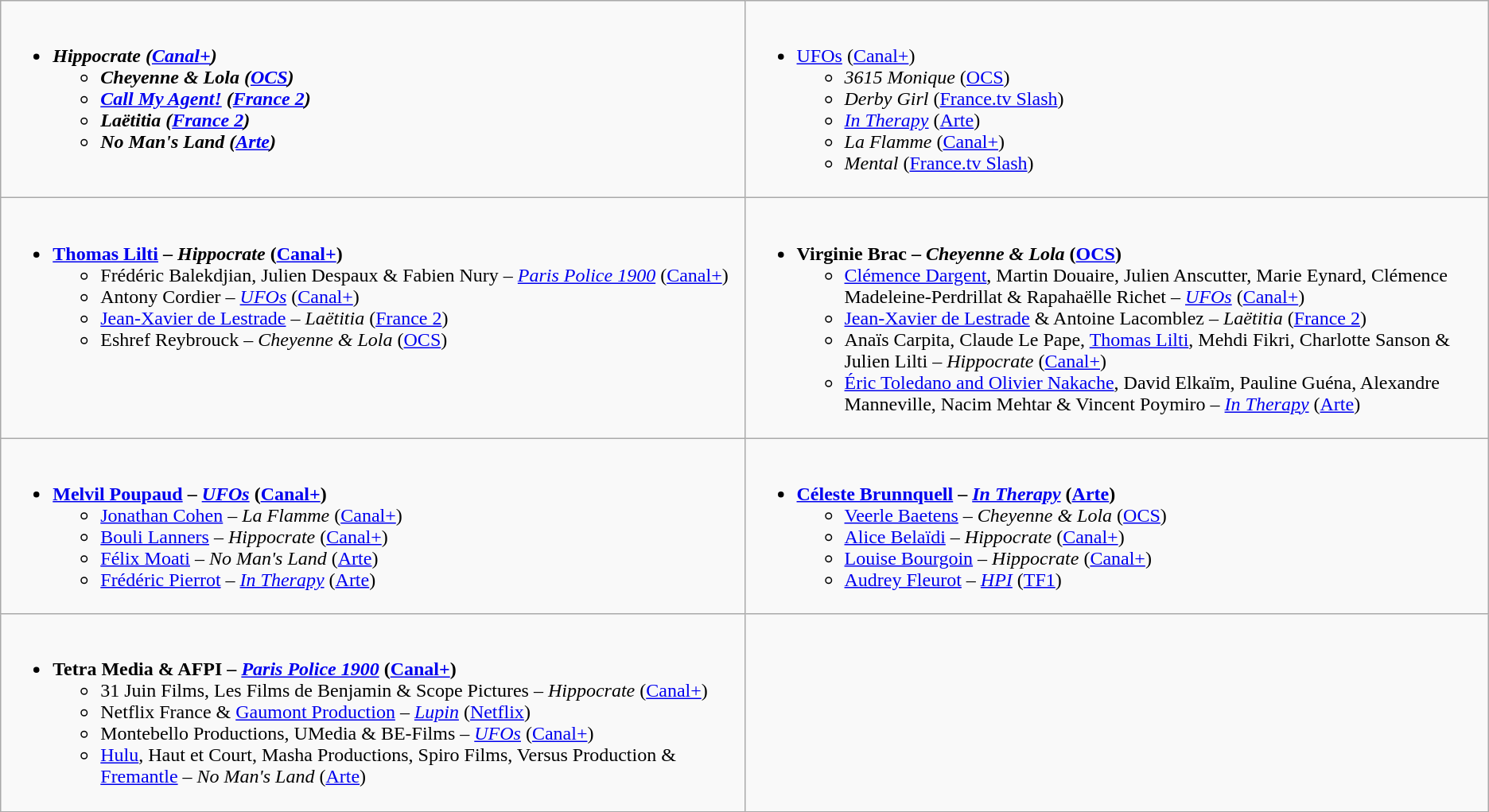<table class="wikitable" role="presentation">
<tr>
<td style="vertical-align:top; width:50%;"><br><ul><li><strong><em>Hippocrate<em> (<a href='#'>Canal+</a>)<strong><ul><li></em>Cheyenne & Lola<em> (<a href='#'>OCS</a>)</li><li></em><a href='#'>Call My Agent!</a><em> (<a href='#'>France 2</a>)</li><li></em>Laëtitia<em> (<a href='#'>France 2</a>)</li><li></em>No Man's Land<em> (<a href='#'>Arte</a>)</li></ul></li></ul></td>
<td style="vertical-align:top; width:50%;"><br><ul><li></em></strong><a href='#'>UFOs</a></em> (<a href='#'>Canal+</a>)</strong><ul><li><em>3615 Monique</em> (<a href='#'>OCS</a>)</li><li><em>Derby Girl</em> (<a href='#'>France.tv Slash</a>)</li><li><em><a href='#'>In Therapy</a></em> (<a href='#'>Arte</a>)</li><li><em>La Flamme</em> (<a href='#'>Canal+</a>)</li><li><em>Mental</em> (<a href='#'>France.tv Slash</a>)</li></ul></li></ul></td>
</tr>
<tr>
<td style="vertical-align:top; width:50%;"><br><ul><li><strong><a href='#'>Thomas Lilti</a> – <em>Hippocrate</em> (<a href='#'>Canal+</a>)</strong><ul><li>Frédéric Balekdjian, Julien Despaux & Fabien Nury – <em><a href='#'>Paris Police 1900</a></em> (<a href='#'>Canal+</a>)</li><li>Antony Cordier – <em><a href='#'>UFOs</a></em> (<a href='#'>Canal+</a>)</li><li><a href='#'>Jean-Xavier de Lestrade</a> – <em>Laëtitia</em> (<a href='#'>France 2</a>)</li><li>Eshref Reybrouck – <em>Cheyenne & Lola</em> (<a href='#'>OCS</a>)</li></ul></li></ul></td>
<td style="vertical-align:top; width:50%;"><br><ul><li><strong>Virginie Brac – <em>Cheyenne & Lola</em> (<a href='#'>OCS</a>)</strong><ul><li><a href='#'>Clémence Dargent</a>, Martin Douaire, Julien Anscutter, Marie Eynard, Clémence Madeleine-Perdrillat & Rapahaëlle Richet – <em><a href='#'>UFOs</a></em> (<a href='#'>Canal+</a>)</li><li><a href='#'>Jean-Xavier de Lestrade</a> & Antoine Lacomblez – <em>Laëtitia</em> (<a href='#'>France 2</a>)</li><li>Anaïs Carpita, Claude Le Pape, <a href='#'>Thomas Lilti</a>, Mehdi Fikri, Charlotte Sanson & Julien Lilti – <em>Hippocrate</em> (<a href='#'>Canal+</a>)</li><li><a href='#'>Éric Toledano and Olivier Nakache</a>, David Elkaïm, Pauline Guéna, Alexandre Manneville, Nacim Mehtar & Vincent Poymiro – <em><a href='#'>In Therapy</a></em> (<a href='#'>Arte</a>)</li></ul></li></ul></td>
</tr>
<tr>
<td style="vertical-align:top; width:50%;"><br><ul><li><strong><a href='#'>Melvil Poupaud</a> – <em><a href='#'>UFOs</a></em> (<a href='#'>Canal+</a>)</strong><ul><li><a href='#'>Jonathan Cohen</a> – <em>La Flamme</em> (<a href='#'>Canal+</a>)</li><li><a href='#'>Bouli Lanners</a> – <em>Hippocrate</em> (<a href='#'>Canal+</a>)</li><li><a href='#'>Félix Moati</a> – <em>No Man's Land</em> (<a href='#'>Arte</a>)</li><li><a href='#'>Frédéric Pierrot</a> – <em><a href='#'>In Therapy</a></em> (<a href='#'>Arte</a>)</li></ul></li></ul></td>
<td style="vertical-align:top; width:50%;"><br><ul><li><strong><a href='#'>Céleste Brunnquell</a> – <em><a href='#'>In Therapy</a></em> (<a href='#'>Arte</a>)</strong><ul><li><a href='#'>Veerle Baetens</a> – <em>Cheyenne & Lola</em> (<a href='#'>OCS</a>)</li><li><a href='#'>Alice Belaïdi</a> – <em>Hippocrate</em> (<a href='#'>Canal+</a>)</li><li><a href='#'>Louise Bourgoin</a> – <em>Hippocrate</em> (<a href='#'>Canal+</a>)</li><li><a href='#'>Audrey Fleurot</a> – <em><a href='#'>HPI</a></em> (<a href='#'>TF1</a>)</li></ul></li></ul></td>
</tr>
<tr>
<td style="vertical-align:top; width:50%;"><br><ul><li><strong>Tetra Media & AFPI – <em><a href='#'>Paris Police 1900</a></em> (<a href='#'>Canal+</a>)</strong><ul><li>31 Juin Films, Les Films de Benjamin & Scope Pictures – <em>Hippocrate</em> (<a href='#'>Canal+</a>)</li><li>Netflix France & <a href='#'>Gaumont Production</a> – <em><a href='#'>Lupin</a></em> (<a href='#'>Netflix</a>)</li><li>Montebello Productions, UMedia & BE-Films – <em><a href='#'>UFOs</a></em> (<a href='#'>Canal+</a>)</li><li><a href='#'>Hulu</a>, Haut et Court, Masha Productions, Spiro Films, Versus Production & <a href='#'>Fremantle</a> – <em>No Man's Land</em> (<a href='#'>Arte</a>)</li></ul></li></ul></td>
</tr>
<tr>
</tr>
</table>
